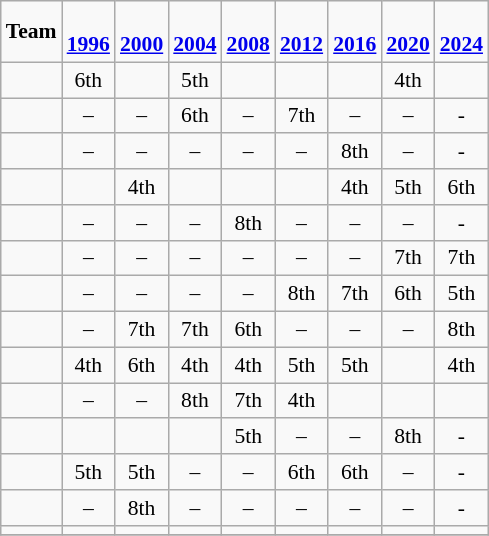<table class="wikitable" style="text-align:center; font-size:90%">
<tr bgcolor=>
<td><strong>Team</strong></td>
<td><strong><br><a href='#'>1996</a></strong></td>
<td><strong><br><a href='#'>2000</a></strong></td>
<td><strong><br><a href='#'>2004</a></strong></td>
<td><strong><br><a href='#'>2008</a></strong></td>
<td><strong><br><a href='#'>2012</a></strong></td>
<td><strong><br><a href='#'>2016</a></strong></td>
<td><strong><br><a href='#'>2020</a></strong></td>
<td><strong><br><a href='#'>2024</a></strong></td>
</tr>
<tr>
<td align=left></td>
<td>6th</td>
<td></td>
<td>5th</td>
<td></td>
<td></td>
<td></td>
<td>4th</td>
<td></td>
</tr>
<tr>
<td align=left></td>
<td>–</td>
<td>–</td>
<td>6th</td>
<td>–</td>
<td>7th</td>
<td>–</td>
<td>–</td>
<td>-</td>
</tr>
<tr>
<td align=left></td>
<td>–</td>
<td>–</td>
<td>–</td>
<td>–</td>
<td>–</td>
<td>8th</td>
<td>–</td>
<td>-</td>
</tr>
<tr>
<td align=left></td>
<td></td>
<td>4th</td>
<td></td>
<td></td>
<td></td>
<td>4th</td>
<td>5th</td>
<td>6th</td>
</tr>
<tr>
<td align=left></td>
<td>–</td>
<td>–</td>
<td>–</td>
<td>8th</td>
<td>–</td>
<td>–</td>
<td>–</td>
<td>-</td>
</tr>
<tr>
<td align=left></td>
<td>–</td>
<td>–</td>
<td>–</td>
<td>–</td>
<td>–</td>
<td>–</td>
<td>7th</td>
<td>7th</td>
</tr>
<tr>
<td align=left></td>
<td>–</td>
<td>–</td>
<td>–</td>
<td>–</td>
<td>8th</td>
<td>7th</td>
<td>6th</td>
<td>5th</td>
</tr>
<tr>
<td align=left></td>
<td>–</td>
<td>7th</td>
<td>7th</td>
<td>6th</td>
<td>–</td>
<td>–</td>
<td>–</td>
<td>8th</td>
</tr>
<tr>
<td align=left></td>
<td>4th</td>
<td>6th</td>
<td>4th</td>
<td>4th</td>
<td>5th</td>
<td>5th</td>
<td></td>
<td>4th</td>
</tr>
<tr>
<td align=left></td>
<td>–</td>
<td>–</td>
<td>8th</td>
<td>7th</td>
<td>4th</td>
<td></td>
<td></td>
<td></td>
</tr>
<tr>
<td align=left></td>
<td></td>
<td></td>
<td></td>
<td>5th</td>
<td>–</td>
<td>–</td>
<td>8th</td>
<td>-</td>
</tr>
<tr>
<td align=left></td>
<td>5th</td>
<td>5th</td>
<td>–</td>
<td>–</td>
<td>6th</td>
<td>6th</td>
<td>–</td>
<td>-</td>
</tr>
<tr>
<td align=left></td>
<td>–</td>
<td>8th</td>
<td>–</td>
<td>–</td>
<td>–</td>
<td>–</td>
<td>–</td>
<td>-</td>
</tr>
<tr>
<td align=left></td>
<td></td>
<td></td>
<td></td>
<td></td>
<td></td>
<td></td>
<td></td>
<td></td>
</tr>
<tr>
</tr>
</table>
